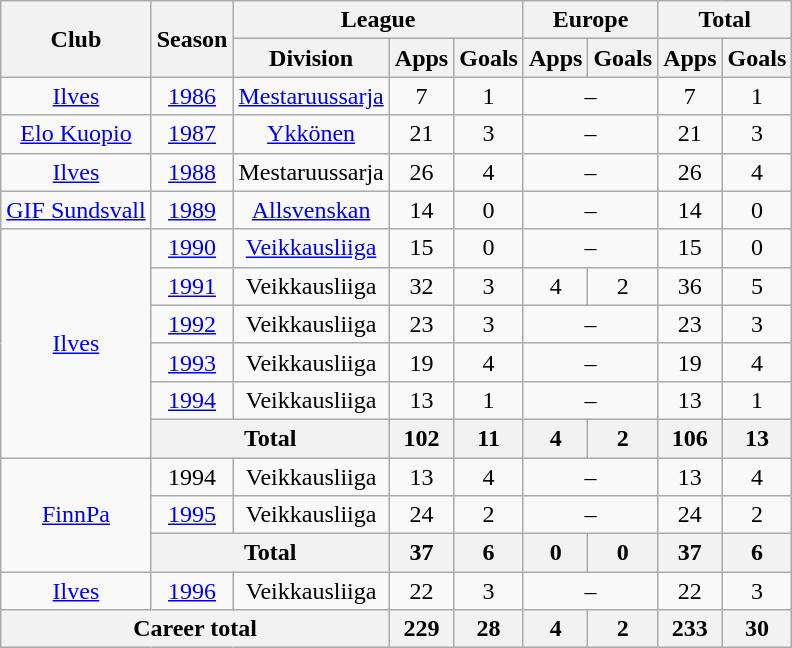<table class="wikitable" style="text-align:center">
<tr>
<th rowspan="2">Club</th>
<th rowspan="2">Season</th>
<th colspan="3">League</th>
<th colspan="2">Europe</th>
<th colspan="2">Total</th>
</tr>
<tr>
<th>Division</th>
<th>Apps</th>
<th>Goals</th>
<th>Apps</th>
<th>Goals</th>
<th>Apps</th>
<th>Goals</th>
</tr>
<tr>
<td><a href='#'>Ilves</a></td>
<td><a href='#'>1986</a></td>
<td><a href='#'>Mestaruussarja</a></td>
<td>7</td>
<td>1</td>
<td colspan=2>–</td>
<td>7</td>
<td>1</td>
</tr>
<tr>
<td><a href='#'>Elo Kuopio</a></td>
<td><a href='#'>1987</a></td>
<td><a href='#'>Ykkönen</a></td>
<td>21</td>
<td>3</td>
<td colspan=2>–</td>
<td>21</td>
<td>3</td>
</tr>
<tr>
<td><a href='#'>Ilves</a></td>
<td><a href='#'>1988</a></td>
<td>Mestaruussarja</td>
<td>26</td>
<td>4</td>
<td colspan=2>–</td>
<td>26</td>
<td>4</td>
</tr>
<tr>
<td><a href='#'>GIF Sundsvall</a></td>
<td><a href='#'>1989</a></td>
<td><a href='#'>Allsvenskan</a></td>
<td>14</td>
<td>0</td>
<td colspan=2>–</td>
<td>14</td>
<td>0</td>
</tr>
<tr>
<td rowspan=6><a href='#'>Ilves</a></td>
<td><a href='#'>1990</a></td>
<td><a href='#'>Veikkausliiga</a></td>
<td>15</td>
<td>0</td>
<td colspan=2>–</td>
<td>15</td>
<td>0</td>
</tr>
<tr>
<td><a href='#'>1991</a></td>
<td>Veikkausliiga</td>
<td>32</td>
<td>3</td>
<td>4</td>
<td>2</td>
<td>36</td>
<td>5</td>
</tr>
<tr>
<td><a href='#'>1992</a></td>
<td>Veikkausliiga</td>
<td>23</td>
<td>3</td>
<td colspan=2>–</td>
<td>23</td>
<td>3</td>
</tr>
<tr>
<td><a href='#'>1993</a></td>
<td>Veikkausliiga</td>
<td>19</td>
<td>4</td>
<td colspan=2>–</td>
<td>19</td>
<td>4</td>
</tr>
<tr>
<td><a href='#'>1994</a></td>
<td>Veikkausliiga</td>
<td>13</td>
<td>1</td>
<td colspan=2>–</td>
<td>13</td>
<td>1</td>
</tr>
<tr>
<th colspan=2>Total</th>
<th>102</th>
<th>11</th>
<th>4</th>
<th>2</th>
<th>106</th>
<th>13</th>
</tr>
<tr>
<td rowspan=3><a href='#'>FinnPa</a></td>
<td>1994</td>
<td>Veikkausliiga</td>
<td>13</td>
<td>4</td>
<td colspan=2>–</td>
<td>13</td>
<td>4</td>
</tr>
<tr>
<td><a href='#'>1995</a></td>
<td>Veikkausliiga</td>
<td>24</td>
<td>2</td>
<td colspan=2>–</td>
<td>24</td>
<td>2</td>
</tr>
<tr>
<th colspan=2>Total</th>
<th>37</th>
<th>6</th>
<th>0</th>
<th>0</th>
<th>37</th>
<th>6</th>
</tr>
<tr>
<td><a href='#'>Ilves</a></td>
<td><a href='#'>1996</a></td>
<td>Veikkausliiga</td>
<td>22</td>
<td>3</td>
<td colspan=2>–</td>
<td>22</td>
<td>3</td>
</tr>
<tr>
<th colspan="3">Career total</th>
<th>229</th>
<th>28</th>
<th>4</th>
<th>2</th>
<th>233</th>
<th>30</th>
</tr>
</table>
